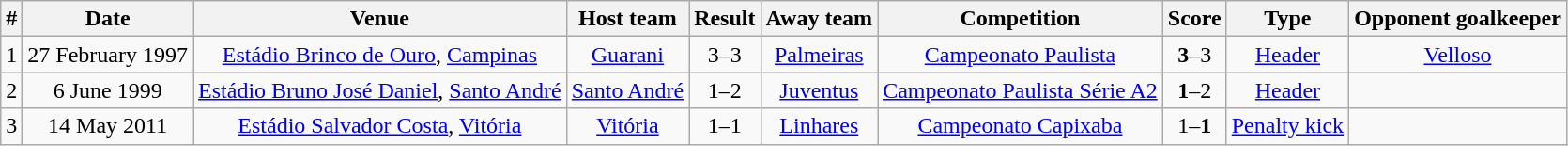<table class="wikitable" style="text-align:center">
<tr>
<th>#</th>
<th>Date</th>
<th>Venue</th>
<th>Host team</th>
<th>Result</th>
<th>Away team</th>
<th>Competition</th>
<th>Score</th>
<th>Type</th>
<th>Opponent goalkeeper</th>
</tr>
<tr>
<td>1</td>
<td>27 February 1997</td>
<td><a href='#'>Estádio Brinco de Ouro</a>, <a href='#'>Campinas</a></td>
<td><a href='#'>Guarani</a></td>
<td>3–3</td>
<td><a href='#'>Palmeiras</a></td>
<td><a href='#'>Campeonato Paulista</a></td>
<td><strong>3</strong>–3</td>
<td><a href='#'>Header</a></td>
<td><a href='#'>Velloso</a></td>
</tr>
<tr>
<td>2</td>
<td>6 June 1999</td>
<td><a href='#'>Estádio Bruno José Daniel</a>, <a href='#'>Santo André</a></td>
<td><a href='#'>Santo André</a></td>
<td>1–2</td>
<td><a href='#'>Juventus</a></td>
<td><a href='#'>Campeonato Paulista Série A2</a></td>
<td><strong>1</strong>–2</td>
<td><a href='#'>Header</a></td>
<td></td>
</tr>
<tr>
<td>3</td>
<td>14 May 2011</td>
<td><a href='#'>Estádio Salvador Costa</a>, <a href='#'>Vitória</a></td>
<td><a href='#'>Vitória</a></td>
<td>1–1</td>
<td><a href='#'>Linhares</a></td>
<td><a href='#'>Campeonato Capixaba</a></td>
<td>1–<strong>1</strong></td>
<td><a href='#'>Penalty kick</a></td>
<td></td>
</tr>
</table>
